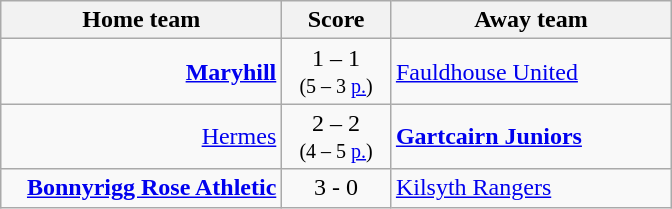<table border=0 cellpadding=4 cellspacing=0>
<tr>
<td valign="top"><br><table class="wikitable" style="border-collapse: collapse;">
<tr>
<th align="right" width="180">Home team</th>
<th align="center" width="65"> Score </th>
<th align="left" width="180">Away team</th>
</tr>
<tr>
<td style="text-align: right;"><strong><a href='#'>Maryhill</a></strong></td>
<td style="text-align: center;">1 – 1<br><small>(5 – 3 <a href='#'>p.</a>)</small></td>
<td style="text-align: left;"><a href='#'>Fauldhouse United</a></td>
</tr>
<tr>
<td style="text-align: right;"><a href='#'>Hermes</a></td>
<td style="text-align: center;">2 – 2<br><small>(4 – 5 <a href='#'>p.</a>)</small></td>
<td style="text-align: left;"><strong><a href='#'>Gartcairn Juniors</a></strong></td>
</tr>
<tr>
<td style="text-align: right;"><strong><a href='#'>Bonnyrigg Rose Athletic</a></strong></td>
<td style="text-align: center;">3 - 0</td>
<td style="text-align: left;"><a href='#'>Kilsyth Rangers</a></td>
</tr>
</table>
</td>
</tr>
</table>
